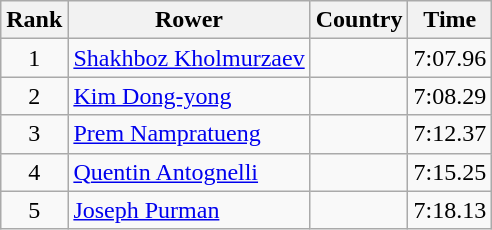<table class="wikitable" style="text-align:center">
<tr>
<th>Rank</th>
<th>Rower</th>
<th>Country</th>
<th>Time</th>
</tr>
<tr>
<td>1</td>
<td align="left"><a href='#'>Shakhboz Kholmurzaev</a></td>
<td align="left"></td>
<td>7:07.96</td>
</tr>
<tr>
<td>2</td>
<td align="left"><a href='#'>Kim Dong-yong</a></td>
<td align="left"></td>
<td>7:08.29</td>
</tr>
<tr>
<td>3</td>
<td align="left"><a href='#'>Prem Nampratueng</a></td>
<td align="left"></td>
<td>7:12.37</td>
</tr>
<tr>
<td>4</td>
<td align="left"><a href='#'>Quentin Antognelli</a></td>
<td align="left"></td>
<td>7:15.25</td>
</tr>
<tr>
<td>5</td>
<td align="left"><a href='#'>Joseph Purman</a></td>
<td align="left"></td>
<td>7:18.13</td>
</tr>
</table>
